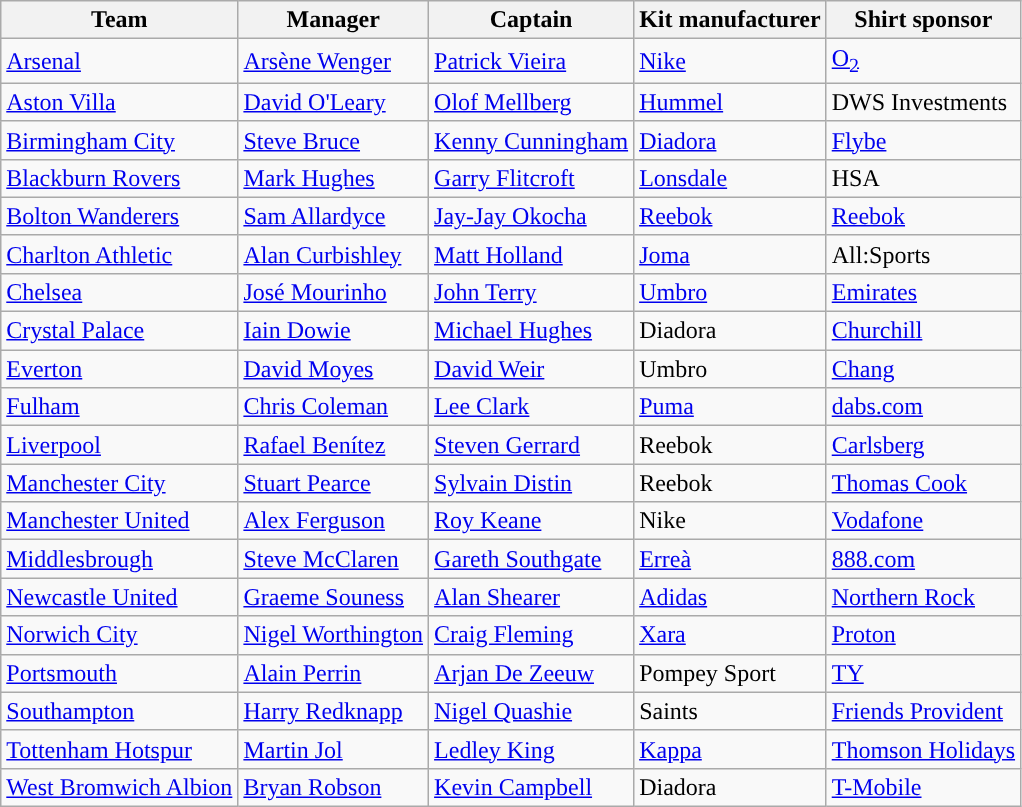<table class="wikitable sortable" style="text-align: left;">
<tr>
<th>Team</th>
<th>Manager</th>
<th>Captain</th>
<th>Kit manufacturer</th>
<th>Shirt sponsor</th>
</tr>
<tr>
<td><a href='#'>Arsenal</a></td>
<td> <a href='#'>Arsène Wenger</a></td>
<td> <a href='#'>Patrick Vieira</a></td>
<td><a href='#'>Nike</a></td>
<td><a href='#'>O<sub>2</sub></a></td>
</tr>
<tr>
<td><a href='#'>Aston Villa</a></td>
<td> <a href='#'>David O'Leary</a></td>
<td> <a href='#'>Olof Mellberg</a></td>
<td><a href='#'>Hummel</a></td>
<td>DWS Investments</td>
</tr>
<tr>
<td><a href='#'>Birmingham City</a></td>
<td> <a href='#'>Steve Bruce</a></td>
<td> <a href='#'>Kenny Cunningham</a></td>
<td><a href='#'>Diadora</a></td>
<td><a href='#'>Flybe</a></td>
</tr>
<tr>
<td><a href='#'>Blackburn Rovers</a></td>
<td> <a href='#'>Mark Hughes</a></td>
<td> <a href='#'>Garry Flitcroft</a></td>
<td><a href='#'>Lonsdale</a></td>
<td>HSA</td>
</tr>
<tr>
<td><a href='#'>Bolton Wanderers</a></td>
<td> <a href='#'>Sam Allardyce</a></td>
<td> <a href='#'>Jay-Jay Okocha</a></td>
<td><a href='#'>Reebok</a></td>
<td><a href='#'>Reebok</a></td>
</tr>
<tr>
<td><a href='#'>Charlton Athletic</a></td>
<td> <a href='#'>Alan Curbishley</a></td>
<td> <a href='#'>Matt Holland</a></td>
<td><a href='#'>Joma</a></td>
<td>All:Sports</td>
</tr>
<tr>
<td><a href='#'>Chelsea</a></td>
<td> <a href='#'>José Mourinho</a></td>
<td> <a href='#'>John Terry</a></td>
<td><a href='#'>Umbro</a></td>
<td><a href='#'>Emirates</a></td>
</tr>
<tr>
<td><a href='#'>Crystal Palace</a></td>
<td> <a href='#'>Iain Dowie</a></td>
<td> <a href='#'>Michael Hughes</a></td>
<td>Diadora</td>
<td><a href='#'>Churchill</a></td>
</tr>
<tr>
<td><a href='#'>Everton</a></td>
<td> <a href='#'>David Moyes</a></td>
<td> <a href='#'>David Weir</a></td>
<td>Umbro</td>
<td><a href='#'>Chang</a></td>
</tr>
<tr>
<td><a href='#'>Fulham</a></td>
<td> <a href='#'>Chris Coleman</a></td>
<td> <a href='#'>Lee Clark</a></td>
<td><a href='#'>Puma</a></td>
<td><a href='#'>dabs.com</a></td>
</tr>
<tr>
<td><a href='#'>Liverpool</a></td>
<td> <a href='#'>Rafael Benítez</a></td>
<td> <a href='#'>Steven Gerrard</a></td>
<td>Reebok</td>
<td><a href='#'>Carlsberg</a></td>
</tr>
<tr>
<td><a href='#'>Manchester City</a></td>
<td> <a href='#'>Stuart Pearce</a></td>
<td> <a href='#'>Sylvain Distin</a></td>
<td>Reebok</td>
<td><a href='#'>Thomas Cook</a></td>
</tr>
<tr>
<td><a href='#'>Manchester United</a></td>
<td> <a href='#'>Alex Ferguson</a></td>
<td> <a href='#'>Roy Keane</a></td>
<td>Nike</td>
<td><a href='#'>Vodafone</a></td>
</tr>
<tr>
<td><a href='#'>Middlesbrough</a></td>
<td> <a href='#'>Steve McClaren</a></td>
<td> <a href='#'>Gareth Southgate</a></td>
<td><a href='#'>Erreà</a></td>
<td><a href='#'>888.com</a></td>
</tr>
<tr>
<td><a href='#'>Newcastle United</a></td>
<td> <a href='#'>Graeme Souness</a></td>
<td> <a href='#'>Alan Shearer</a></td>
<td><a href='#'>Adidas</a></td>
<td><a href='#'>Northern Rock</a></td>
</tr>
<tr>
<td><a href='#'>Norwich City</a></td>
<td> <a href='#'>Nigel Worthington</a></td>
<td> <a href='#'>Craig Fleming</a></td>
<td><a href='#'>Xara</a></td>
<td><a href='#'>Proton</a></td>
</tr>
<tr>
<td><a href='#'>Portsmouth</a></td>
<td> <a href='#'>Alain Perrin</a></td>
<td> <a href='#'>Arjan De Zeeuw</a></td>
<td>Pompey Sport</td>
<td><a href='#'>TY</a></td>
</tr>
<tr>
<td><a href='#'>Southampton</a></td>
<td> <a href='#'>Harry Redknapp</a></td>
<td> <a href='#'>Nigel Quashie</a></td>
<td>Saints</td>
<td><a href='#'>Friends Provident</a></td>
</tr>
<tr>
<td><a href='#'>Tottenham Hotspur</a></td>
<td> <a href='#'>Martin Jol</a></td>
<td> <a href='#'>Ledley King</a></td>
<td><a href='#'>Kappa</a></td>
<td><a href='#'>Thomson Holidays</a></td>
</tr>
<tr>
<td><a href='#'>West Bromwich Albion</a></td>
<td> <a href='#'>Bryan Robson</a></td>
<td> <a href='#'>Kevin Campbell</a></td>
<td>Diadora</td>
<td><a href='#'>T-Mobile</a></td>
</tr>
</table>
